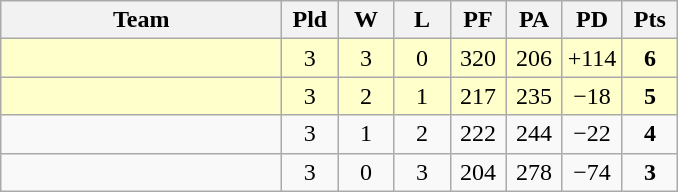<table class=wikitable style="text-align:center">
<tr>
<th width=180>Team</th>
<th width=30>Pld</th>
<th width=30>W</th>
<th width=30>L</th>
<th width=30>PF</th>
<th width=30>PA</th>
<th width=30>PD</th>
<th width=30>Pts</th>
</tr>
<tr align=center bgcolor="#ffffcc">
<td align="left"></td>
<td>3</td>
<td>3</td>
<td>0</td>
<td>320</td>
<td>206</td>
<td>+114</td>
<td><strong>6</strong></td>
</tr>
<tr align=center bgcolor="#ffffcc">
<td align="left"></td>
<td>3</td>
<td>2</td>
<td>1</td>
<td>217</td>
<td>235</td>
<td>−18</td>
<td><strong>5</strong></td>
</tr>
<tr>
<td align="left"></td>
<td>3</td>
<td>1</td>
<td>2</td>
<td>222</td>
<td>244</td>
<td>−22</td>
<td><strong>4</strong></td>
</tr>
<tr>
<td align="left"></td>
<td>3</td>
<td>0</td>
<td>3</td>
<td>204</td>
<td>278</td>
<td>−74</td>
<td><strong>3</strong></td>
</tr>
</table>
